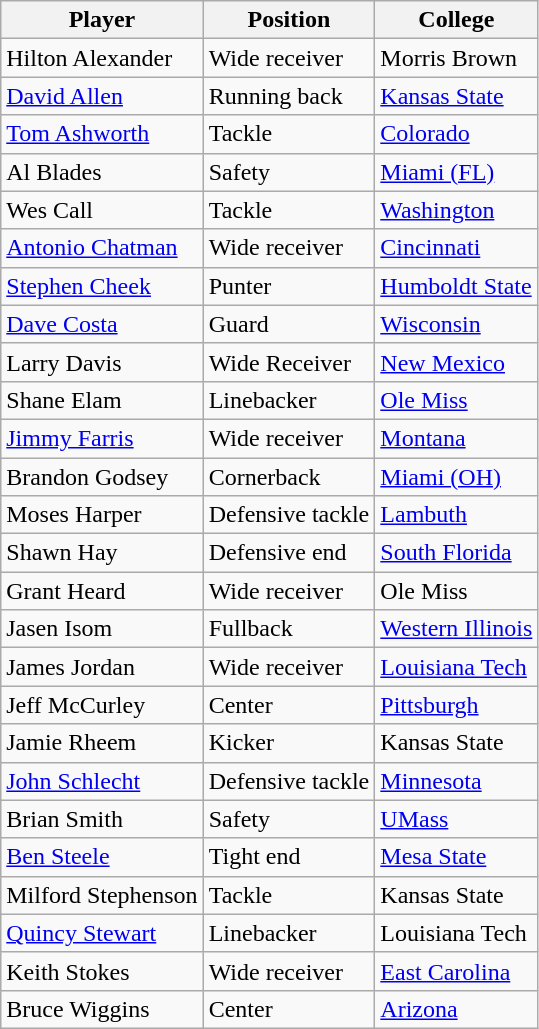<table class="wikitable">
<tr>
<th>Player</th>
<th>Position</th>
<th>College</th>
</tr>
<tr>
<td>Hilton Alexander</td>
<td>Wide receiver</td>
<td>Morris Brown</td>
</tr>
<tr>
<td><a href='#'>David Allen</a></td>
<td>Running back</td>
<td><a href='#'>Kansas State</a></td>
</tr>
<tr>
<td><a href='#'>Tom Ashworth</a></td>
<td>Tackle</td>
<td><a href='#'>Colorado</a></td>
</tr>
<tr>
<td>Al Blades</td>
<td>Safety</td>
<td><a href='#'>Miami (FL)</a></td>
</tr>
<tr>
<td>Wes Call</td>
<td>Tackle</td>
<td><a href='#'>Washington</a></td>
</tr>
<tr>
<td><a href='#'>Antonio Chatman</a></td>
<td>Wide receiver</td>
<td><a href='#'>Cincinnati</a></td>
</tr>
<tr>
<td><a href='#'>Stephen Cheek</a></td>
<td>Punter</td>
<td><a href='#'>Humboldt State</a></td>
</tr>
<tr>
<td><a href='#'>Dave Costa</a></td>
<td>Guard</td>
<td><a href='#'>Wisconsin</a></td>
</tr>
<tr>
<td>Larry Davis</td>
<td>Wide Receiver</td>
<td><a href='#'>New Mexico</a></td>
</tr>
<tr>
<td>Shane Elam</td>
<td>Linebacker</td>
<td><a href='#'>Ole Miss</a></td>
</tr>
<tr>
<td><a href='#'>Jimmy Farris</a></td>
<td>Wide receiver</td>
<td><a href='#'>Montana</a></td>
</tr>
<tr>
<td>Brandon Godsey</td>
<td>Cornerback</td>
<td><a href='#'>Miami (OH)</a></td>
</tr>
<tr>
<td>Moses Harper</td>
<td>Defensive tackle</td>
<td><a href='#'>Lambuth</a></td>
</tr>
<tr>
<td>Shawn Hay</td>
<td>Defensive end</td>
<td><a href='#'>South Florida</a></td>
</tr>
<tr>
<td>Grant Heard</td>
<td>Wide receiver</td>
<td>Ole Miss</td>
</tr>
<tr>
<td>Jasen Isom</td>
<td>Fullback</td>
<td><a href='#'>Western Illinois</a></td>
</tr>
<tr>
<td>James Jordan</td>
<td>Wide receiver</td>
<td><a href='#'>Louisiana Tech</a></td>
</tr>
<tr>
<td>Jeff McCurley</td>
<td>Center</td>
<td><a href='#'>Pittsburgh</a></td>
</tr>
<tr>
<td>Jamie Rheem</td>
<td>Kicker</td>
<td>Kansas State</td>
</tr>
<tr>
<td><a href='#'>John Schlecht</a></td>
<td>Defensive tackle</td>
<td><a href='#'>Minnesota</a></td>
</tr>
<tr>
<td>Brian Smith</td>
<td>Safety</td>
<td><a href='#'>UMass</a></td>
</tr>
<tr>
<td><a href='#'>Ben Steele</a></td>
<td>Tight end</td>
<td><a href='#'>Mesa State</a></td>
</tr>
<tr>
<td>Milford Stephenson</td>
<td>Tackle</td>
<td>Kansas State</td>
</tr>
<tr>
<td><a href='#'>Quincy Stewart</a></td>
<td>Linebacker</td>
<td>Louisiana Tech</td>
</tr>
<tr>
<td>Keith Stokes</td>
<td>Wide receiver</td>
<td><a href='#'>East Carolina</a></td>
</tr>
<tr>
<td>Bruce Wiggins</td>
<td>Center</td>
<td><a href='#'>Arizona</a></td>
</tr>
</table>
